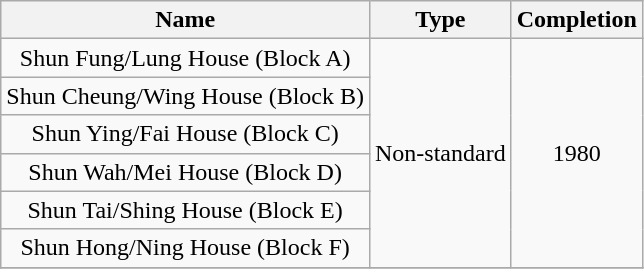<table class="wikitable" style="text-align: center">
<tr>
<th>Name</th>
<th>Type</th>
<th>Completion</th>
</tr>
<tr>
<td>Shun Fung/Lung House (Block A)</td>
<td rowspan="6">Non-standard</td>
<td rowspan="6">1980</td>
</tr>
<tr>
<td>Shun Cheung/Wing House (Block B)</td>
</tr>
<tr>
<td>Shun Ying/Fai House (Block C)</td>
</tr>
<tr>
<td>Shun Wah/Mei House (Block D)</td>
</tr>
<tr>
<td>Shun Tai/Shing House (Block E)</td>
</tr>
<tr>
<td>Shun Hong/Ning House (Block F)</td>
</tr>
<tr>
</tr>
</table>
